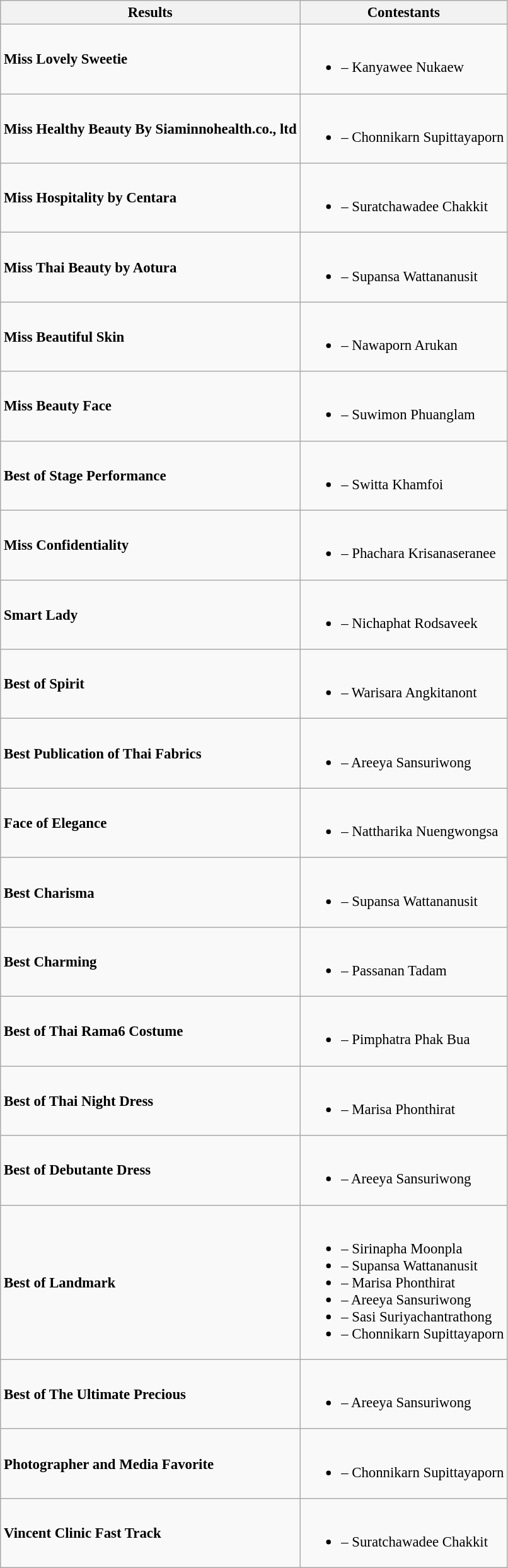<table class="wikitable" style="font-size: 95%;">
<tr>
<th>Results</th>
<th>Contestants</th>
</tr>
<tr>
<td><strong>Miss Lovely Sweetie</strong></td>
<td><br><ul><li><strong></strong> – Kanyawee Nukaew</li></ul></td>
</tr>
<tr>
<td><strong>Miss Healthy Beauty By Siaminnohealth.co., ltd</strong></td>
<td><br><ul><li><strong></strong> – Chonnikarn Supittayaporn</li></ul></td>
</tr>
<tr>
<td><strong>Miss Hospitality by Centara</strong></td>
<td><br><ul><li><strong></strong> – Suratchawadee Chakkit</li></ul></td>
</tr>
<tr>
<td><strong>Miss Thai Beauty by Aotura</strong></td>
<td><br><ul><li><strong></strong> – Supansa Wattananusit</li></ul></td>
</tr>
<tr>
<td><strong>Miss Beautiful Skin</strong></td>
<td><br><ul><li><strong></strong> – Nawaporn Arukan</li></ul></td>
</tr>
<tr>
<td><strong>Miss Beauty Face</strong></td>
<td><br><ul><li><strong></strong> – Suwimon Phuanglam</li></ul></td>
</tr>
<tr>
<td><strong>Best of Stage Performance</strong></td>
<td><br><ul><li><strong></strong> – Switta Khamfoi</li></ul></td>
</tr>
<tr>
<td><strong>Miss Confidentiality</strong></td>
<td><br><ul><li><strong></strong> – Phachara Krisanaseranee</li></ul></td>
</tr>
<tr>
<td><strong>Smart Lady</strong></td>
<td><br><ul><li><strong></strong> – Nichaphat Rodsaveek</li></ul></td>
</tr>
<tr>
<td><strong>Best of Spirit</strong></td>
<td><br><ul><li><strong></strong> – Warisara Angkitanont</li></ul></td>
</tr>
<tr>
<td><strong>Best Publication of Thai Fabrics</strong></td>
<td><br><ul><li><strong></strong> – Areeya Sansuriwong</li></ul></td>
</tr>
<tr>
<td><strong>Face of Elegance</strong></td>
<td><br><ul><li><strong></strong> – Nattharika Nuengwongsa</li></ul></td>
</tr>
<tr>
<td><strong>Best Charisma</strong></td>
<td><br><ul><li><strong></strong> – Supansa Wattananusit</li></ul></td>
</tr>
<tr>
<td><strong>Best Charming</strong></td>
<td><br><ul><li><strong></strong> – Passanan Tadam</li></ul></td>
</tr>
<tr>
<td><strong>Best of Thai Rama6 Costume</strong></td>
<td><br><ul><li><strong></strong> – Pimphatra Phak Bua</li></ul></td>
</tr>
<tr>
<td><strong>Best of Thai Night Dress</strong></td>
<td><br><ul><li><strong></strong> – Marisa Phonthirat</li></ul></td>
</tr>
<tr>
<td><strong>Best of Debutante Dress</strong></td>
<td><br><ul><li><strong></strong> – Areeya Sansuriwong</li></ul></td>
</tr>
<tr>
<td><strong>Best of Landmark</strong></td>
<td><br><ul><li><strong></strong> – Sirinapha Moonpla</li><li><strong></strong> – Supansa Wattananusit</li><li><strong></strong> – Marisa Phonthirat</li><li><strong></strong> – Areeya Sansuriwong</li><li><strong></strong> – Sasi Suriyachantrathong</li><li><strong></strong> – Chonnikarn Supittayaporn</li></ul></td>
</tr>
<tr>
<td><strong>Best of The Ultimate Precious</strong></td>
<td><br><ul><li><strong></strong> – Areeya Sansuriwong</li></ul></td>
</tr>
<tr>
<td><strong>Photographer and Media Favorite</strong></td>
<td><br><ul><li><strong></strong> – Chonnikarn Supittayaporn</li></ul></td>
</tr>
<tr>
<td><strong>Vincent Clinic Fast Track</strong></td>
<td><br><ul><li><strong></strong> – Suratchawadee Chakkit</li></ul></td>
</tr>
</table>
